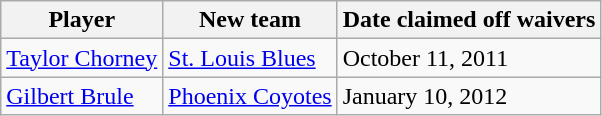<table class="wikitable">
<tr>
<th>Player</th>
<th>New team</th>
<th>Date claimed off waivers</th>
</tr>
<tr>
<td><a href='#'>Taylor Chorney</a></td>
<td><a href='#'>St. Louis Blues</a></td>
<td>October 11, 2011</td>
</tr>
<tr>
<td><a href='#'>Gilbert Brule</a></td>
<td><a href='#'>Phoenix Coyotes</a></td>
<td>January 10, 2012</td>
</tr>
</table>
